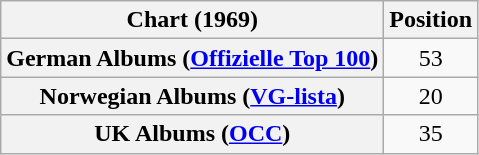<table class="wikitable sortable plainrowheaders">
<tr>
<th scope="col">Chart (1969)</th>
<th scope="col">Position</th>
</tr>
<tr>
<th scope="row">German Albums (<a href='#'>Offizielle Top 100</a>)</th>
<td align="center">53</td>
</tr>
<tr>
<th scope="row">Norwegian Albums (<a href='#'>VG-lista</a>)</th>
<td align="center">20</td>
</tr>
<tr>
<th scope="row">UK Albums (<a href='#'>OCC</a>)</th>
<td align="center">35</td>
</tr>
</table>
